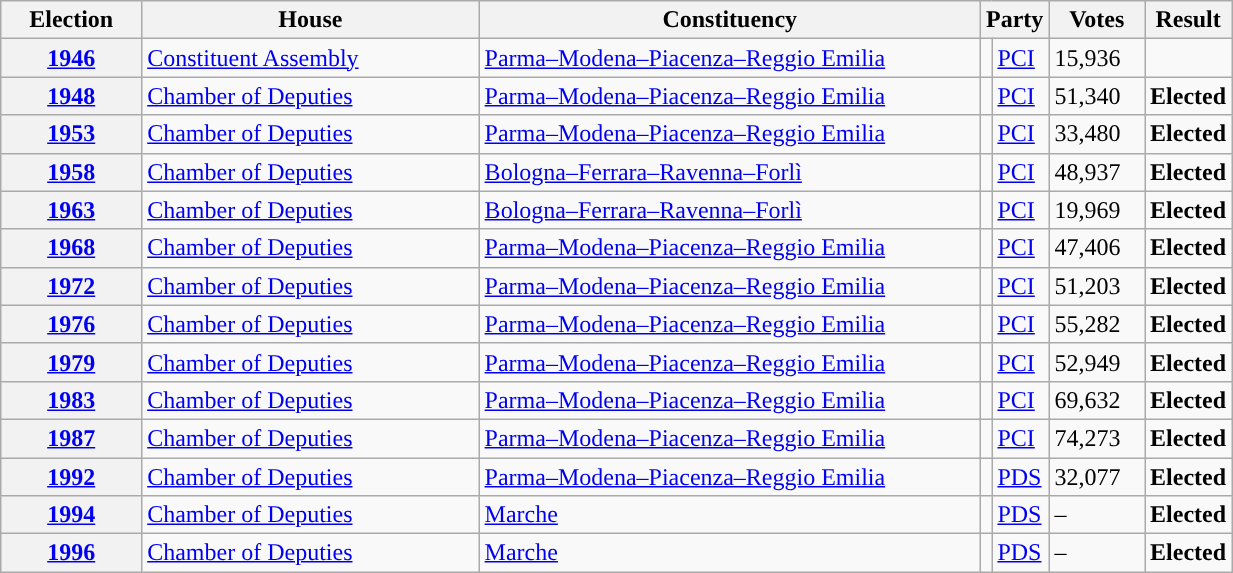<table class=wikitable style="width:65%; border:1px #AAAAFF solid">
<tr>
<th width=12%>Election</th>
<th width=30%>House</th>
<th width=45%>Constituency</th>
<th width=5% colspan="2">Party</th>
<th width=12%>Votes</th>
<th width=12%>Result</th>
</tr>
<tr>
<th><a href='#'>1946</a></th>
<td><a href='#'>Constituent Assembly</a></td>
<td><a href='#'>Parma–Modena–Piacenza–Reggio Emilia</a></td>
<td></td>
<td><a href='#'>PCI</a></td>
<td>15,936</td>
<td></td>
</tr>
<tr>
<th><a href='#'>1948</a></th>
<td><a href='#'>Chamber of Deputies</a></td>
<td><a href='#'>Parma–Modena–Piacenza–Reggio Emilia</a></td>
<td></td>
<td><a href='#'>PCI</a></td>
<td>51,340</td>
<td> <strong>Elected</strong></td>
</tr>
<tr>
<th><a href='#'>1953</a></th>
<td><a href='#'>Chamber of Deputies</a></td>
<td><a href='#'>Parma–Modena–Piacenza–Reggio Emilia</a></td>
<td></td>
<td><a href='#'>PCI</a></td>
<td>33,480</td>
<td> <strong>Elected</strong></td>
</tr>
<tr>
<th><a href='#'>1958</a></th>
<td><a href='#'>Chamber of Deputies</a></td>
<td><a href='#'>Bologna–Ferrara–Ravenna–Forlì</a></td>
<td></td>
<td><a href='#'>PCI</a></td>
<td>48,937</td>
<td> <strong>Elected</strong></td>
</tr>
<tr>
<th><a href='#'>1963</a></th>
<td><a href='#'>Chamber of Deputies</a></td>
<td><a href='#'>Bologna–Ferrara–Ravenna–Forlì</a></td>
<td></td>
<td><a href='#'>PCI</a></td>
<td>19,969</td>
<td> <strong>Elected</strong></td>
</tr>
<tr>
<th><a href='#'>1968</a></th>
<td><a href='#'>Chamber of Deputies</a></td>
<td><a href='#'>Parma–Modena–Piacenza–Reggio Emilia</a></td>
<td></td>
<td><a href='#'>PCI</a></td>
<td>47,406</td>
<td> <strong>Elected</strong></td>
</tr>
<tr>
<th><a href='#'>1972</a></th>
<td><a href='#'>Chamber of Deputies</a></td>
<td><a href='#'>Parma–Modena–Piacenza–Reggio Emilia</a></td>
<td></td>
<td><a href='#'>PCI</a></td>
<td>51,203</td>
<td> <strong>Elected</strong></td>
</tr>
<tr>
<th><a href='#'>1976</a></th>
<td><a href='#'>Chamber of Deputies</a></td>
<td><a href='#'>Parma–Modena–Piacenza–Reggio Emilia</a></td>
<td></td>
<td><a href='#'>PCI</a></td>
<td>55,282</td>
<td> <strong>Elected</strong></td>
</tr>
<tr>
<th><a href='#'>1979</a></th>
<td><a href='#'>Chamber of Deputies</a></td>
<td><a href='#'>Parma–Modena–Piacenza–Reggio Emilia</a></td>
<td></td>
<td><a href='#'>PCI</a></td>
<td>52,949</td>
<td> <strong>Elected</strong></td>
</tr>
<tr>
<th><a href='#'>1983</a></th>
<td><a href='#'>Chamber of Deputies</a></td>
<td><a href='#'>Parma–Modena–Piacenza–Reggio Emilia</a></td>
<td></td>
<td><a href='#'>PCI</a></td>
<td>69,632</td>
<td> <strong>Elected</strong></td>
</tr>
<tr>
<th><a href='#'>1987</a></th>
<td><a href='#'>Chamber of Deputies</a></td>
<td><a href='#'>Parma–Modena–Piacenza–Reggio Emilia</a></td>
<td></td>
<td><a href='#'>PCI</a></td>
<td>74,273</td>
<td> <strong>Elected</strong></td>
</tr>
<tr>
<th><a href='#'>1992</a></th>
<td><a href='#'>Chamber of Deputies</a></td>
<td><a href='#'>Parma–Modena–Piacenza–Reggio Emilia</a></td>
<td></td>
<td><a href='#'>PDS</a></td>
<td>32,077</td>
<td> <strong>Elected</strong></td>
</tr>
<tr>
<th><a href='#'>1994</a></th>
<td><a href='#'>Chamber of Deputies</a></td>
<td><a href='#'>Marche</a></td>
<td></td>
<td><a href='#'>PDS</a></td>
<td>–</td>
<td> <strong>Elected</strong></td>
</tr>
<tr>
<th><a href='#'>1996</a></th>
<td><a href='#'>Chamber of Deputies</a></td>
<td><a href='#'>Marche</a></td>
<td></td>
<td><a href='#'>PDS</a></td>
<td>–</td>
<td> <strong>Elected</strong></td>
</tr>
</table>
